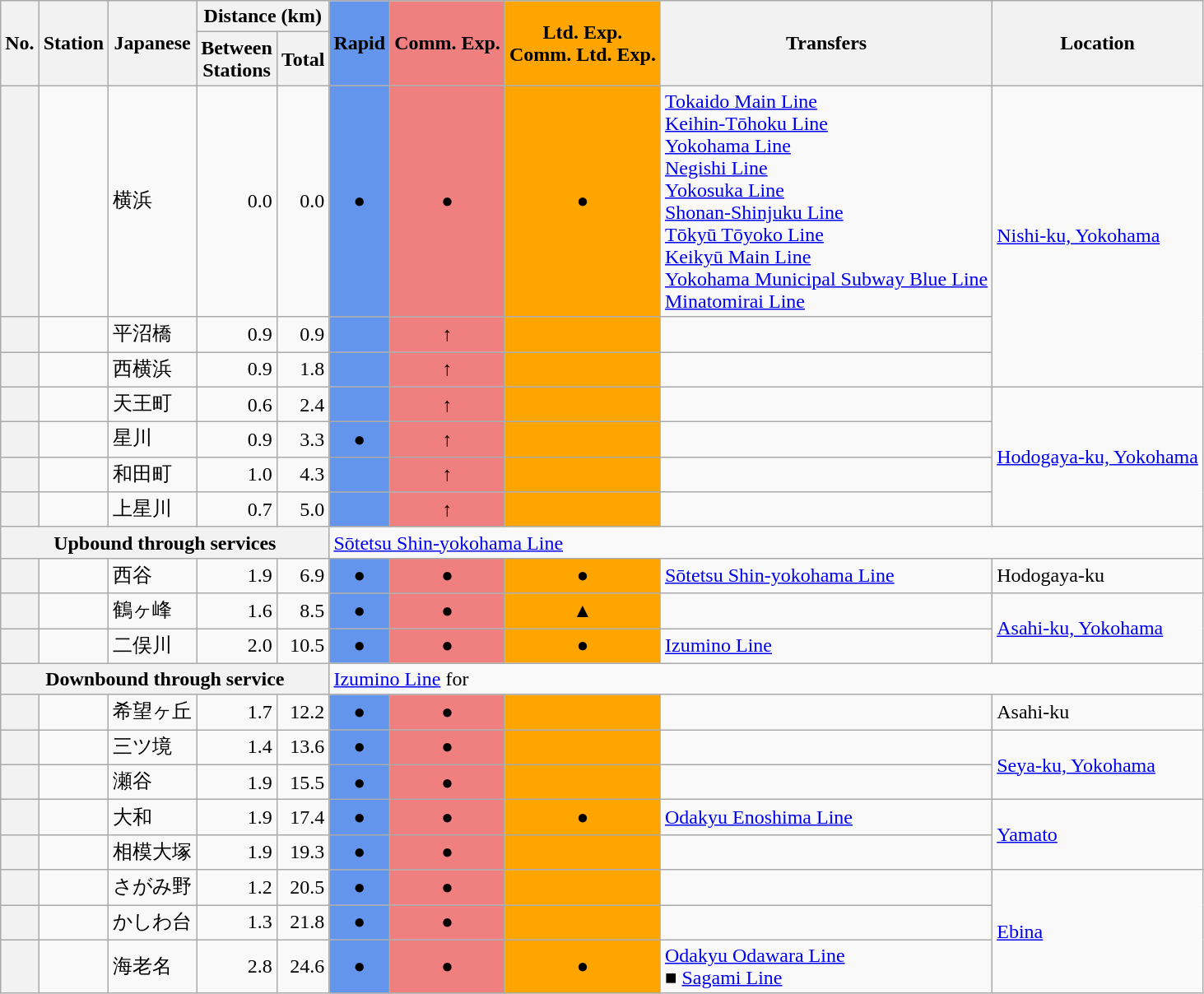<table class="wikitable">
<tr style="text-align; center; ">
<th rowspan=2>No.</th>
<th rowspan=2>Station</th>
<th rowspan=2>Japanese</th>
<th colspan=2>Distance (km)</th>
<th rowspan=2 style="background-color: cornflowerblue; ">Rapid</th>
<th rowspan=2 style="background-color: lightcoral; ">Comm. Exp.</th>
<th rowspan=2 style="background-color: orange; ">Ltd. Exp.<br>Comm. Ltd. Exp.</th>
<th rowspan=2>Transfers</th>
<th rowspan=2>Location</th>
</tr>
<tr>
<th>Between<br>Stations</th>
<th>Total</th>
</tr>
<tr>
<th></th>
<td></td>
<td>横浜</td>
<td style="text-align:right">0.0</td>
<td style="text-align:right">0.0</td>
<th style="background-color: cornflowerblue; ">●</th>
<th style="background-color: lightcoral; ">●</th>
<th style="background-color: orange; ">●</th>
<td> <a href='#'>Tokaido Main Line</a><br> <a href='#'>Keihin-Tōhoku Line</a><br> <a href='#'>Yokohama Line</a><br> <a href='#'>Negishi Line</a><br> <a href='#'>Yokosuka Line</a><br> <a href='#'>Shonan-Shinjuku Line</a><br> <a href='#'>Tōkyū Tōyoko Line</a><br> <a href='#'>Keikyū Main Line</a><br> <a href='#'>Yokohama Municipal Subway Blue Line</a><br> <a href='#'>Minatomirai Line</a></td>
<td rowspan="3"><a href='#'>Nishi-ku, Yokohama</a></td>
</tr>
<tr>
<th></th>
<td></td>
<td>平沼橋</td>
<td style="text-align:right">0.9</td>
<td style="text-align:right">0.9</td>
<th style="background-color: cornflowerblue; "></th>
<th style="background-color: lightcoral; ">↑</th>
<th style="background-color: orange; "></th>
</tr>
<tr>
<th></th>
<td></td>
<td>西横浜</td>
<td style="text-align:right">0.9</td>
<td style="text-align:right">1.8</td>
<th style="background-color: cornflowerblue; "></th>
<th style="background-color: lightcoral; ">↑</th>
<th style="background-color: orange; "></th>
<td></td>
</tr>
<tr>
<th></th>
<td></td>
<td>天王町</td>
<td style="text-align:right">0.6</td>
<td style="text-align:right">2.4</td>
<th style="background-color: cornflowerblue; "></th>
<th style="background-color: lightcoral; ">↑</th>
<th style="background-color: orange; "></th>
<td></td>
<td rowspan="4"><a href='#'>Hodogaya-ku, Yokohama</a></td>
</tr>
<tr>
<th></th>
<td></td>
<td>星川</td>
<td style="text-align:right">0.9</td>
<td style="text-align:right">3.3</td>
<th style="background-color: cornflowerblue; ">●</th>
<th style="background-color: lightcoral; ">↑</th>
<th style="background-color: orange; "></th>
<td></td>
</tr>
<tr>
<th></th>
<td></td>
<td>和田町</td>
<td style="text-align:right">1.0</td>
<td style="text-align:right">4.3</td>
<th style="background-color: cornflowerblue; "></th>
<th style="background-color: lightcoral; ">↑</th>
<th style=" background-color: orange; "></th>
<td></td>
</tr>
<tr>
<th></th>
<td></td>
<td>上星川</td>
<td style="text-align:right">0.7</td>
<td style="text-align:right">5.0</td>
<th style="text-align; center; background-color: cornflowerblue; "></th>
<th style="text-align; center; background-color: lightcoral; ">↑</th>
<th style="text-align; center; background-color: orange; "></th>
<td></td>
</tr>
<tr>
<th colspan="5">Upbound through services</th>
<td colspan="5"> <a href='#'>Sōtetsu Shin-yokohama Line</a><br></td>
</tr>
<tr>
<th></th>
<td></td>
<td>西谷</td>
<td style="text-align:right">1.9</td>
<td style="text-align:right">6.9</td>
<th style="text-align; center; background-color: cornflowerblue; ">●</th>
<th style="text-align; center; background-color: lightcoral; ">●</th>
<th style="text-align; center; background-color: orange; ">●</th>
<td> <a href='#'>Sōtetsu Shin-yokohama Line</a></td>
<td>Hodogaya-ku</td>
</tr>
<tr>
<th></th>
<td></td>
<td>鶴ヶ峰</td>
<td style="text-align:right">1.6</td>
<td style="text-align:right">8.5</td>
<th style="text-align; center; background-color: cornflowerblue; ">●</th>
<th style="text-align; center; background-color: lightcoral; ">●</th>
<th style="text-align; center; background-color: orange; ">▲</th>
<td></td>
<td rowspan="2"><a href='#'>Asahi-ku, Yokohama</a></td>
</tr>
<tr>
<th></th>
<td></td>
<td>二俣川</td>
<td style="text-align:right">2.0</td>
<td style="text-align:right">10.5</td>
<th style="background-color: cornflowerblue; ">●</th>
<th style="background-color: lightcoral; ">●</th>
<th style="background-color: orange; ">●</th>
<td> <a href='#'>Izumino Line</a></td>
</tr>
<tr>
<th colspan="5">Downbound through service</th>
<td colspan="5"> <a href='#'>Izumino Line</a> for </td>
</tr>
<tr>
<th></th>
<td></td>
<td>希望ヶ丘</td>
<td style="text-align:right">1.7</td>
<td style="text-align:right">12.2</td>
<th style="background-color: cornflowerblue; ">●</th>
<th style="background-color: lightcoral; ">●</th>
<th style="background-color: orange; "></th>
<td></td>
<td>Asahi-ku</td>
</tr>
<tr>
<th></th>
<td></td>
<td>三ツ境</td>
<td style="text-align:right">1.4</td>
<td style="text-align:right">13.6</td>
<th style="background-color: cornflowerblue; ">●</th>
<th style="background-color: lightcoral; ">●</th>
<th style="background-color: orange; "></th>
<td></td>
<td rowspan="2"><a href='#'>Seya-ku, Yokohama</a></td>
</tr>
<tr>
<th></th>
<td></td>
<td>瀬谷</td>
<td style="text-align:right">1.9</td>
<td style="text-align:right">15.5</td>
<th style="background-color: cornflowerblue; ">●</th>
<th style="background-color: lightcoral; ">●</th>
<th style="background-color: orange; "></th>
<td></td>
</tr>
<tr>
<th></th>
<td></td>
<td>大和</td>
<td style="text-align:right">1.9</td>
<td style="text-align:right">17.4</td>
<th style="background-color: cornflowerblue; ">●</th>
<th style="background-color: lightcoral; ">●</th>
<th style="background-color: orange; ">●</th>
<td> <a href='#'>Odakyu Enoshima Line</a></td>
<td rowspan="2"><a href='#'>Yamato</a></td>
</tr>
<tr>
<th></th>
<td></td>
<td>相模大塚</td>
<td style="text-align:right">1.9</td>
<td style="text-align:right">19.3</td>
<th style="background-color: cornflowerblue; ">●</th>
<th style="background-color: lightcoral; ">●</th>
<th style="background-color: orange; "></th>
<td></td>
</tr>
<tr>
<th></th>
<td></td>
<td>さがみ野</td>
<td style="text-align:right">1.2</td>
<td style="text-align:right">20.5</td>
<th style="background-color: cornflowerblue; ">●</th>
<th style="background-color: lightcoral; ">●</th>
<th style="background-color: orange; "></th>
<td></td>
<td rowspan="3"><a href='#'>Ebina</a></td>
</tr>
<tr>
<th></th>
<td></td>
<td>かしわ台</td>
<td style="text-align:right">1.3</td>
<td style="text-align:right">21.8</td>
<th style="background-color: cornflowerblue; ">●</th>
<th style="background-color: lightcoral; ">●</th>
<th style="background-color: orange; "></th>
<td></td>
</tr>
<tr>
<th></th>
<td></td>
<td>海老名</td>
<td style="text-align:right">2.8</td>
<td style="text-align:right">24.6</td>
<th style="background-color: cornflowerblue; ">●</th>
<th style="background-color: lightcoral; ">●</th>
<th style="background-color: orange; ">●</th>
<td> <a href='#'>Odakyu Odawara Line</a><br><span>■</span> <a href='#'>Sagami Line</a></td>
</tr>
</table>
